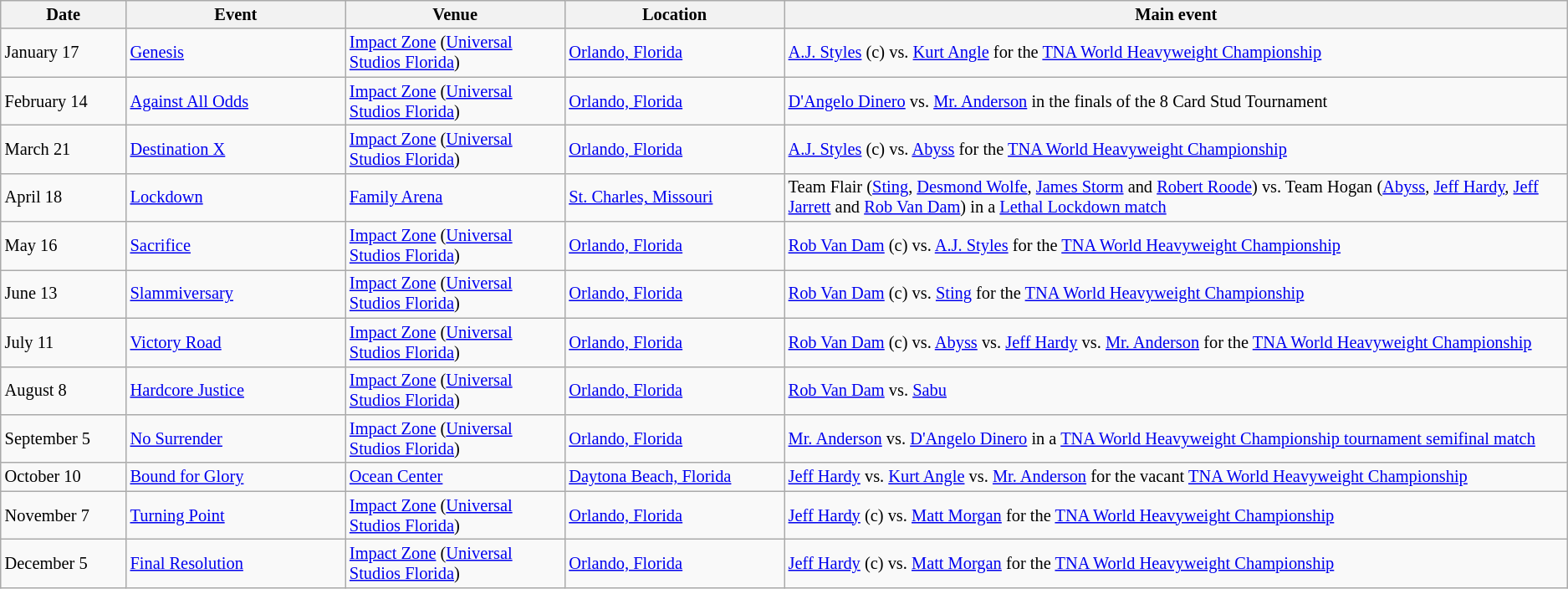<table class="sortable wikitable succession-box" style="font-size:85%;">
<tr>
<th width=8%>Date</th>
<th width=14%>Event</th>
<th width=14%>Venue</th>
<th width=14%>Location</th>
<th width=50%>Main event</th>
</tr>
<tr>
<td>January 17</td>
<td><a href='#'>Genesis</a></td>
<td><a href='#'>Impact Zone</a> (<a href='#'>Universal Studios Florida</a>)</td>
<td><a href='#'>Orlando, Florida</a></td>
<td><a href='#'>A.J. Styles</a> (c) vs. <a href='#'>Kurt Angle</a> for the <a href='#'>TNA World Heavyweight Championship</a></td>
</tr>
<tr>
<td>February 14</td>
<td><a href='#'>Against All Odds</a></td>
<td><a href='#'>Impact Zone</a> (<a href='#'>Universal Studios Florida</a>)</td>
<td><a href='#'>Orlando, Florida</a></td>
<td><a href='#'>D'Angelo Dinero</a> vs. <a href='#'>Mr. Anderson</a> in the finals of the 8 Card Stud Tournament</td>
</tr>
<tr>
<td>March 21</td>
<td><a href='#'>Destination X</a></td>
<td><a href='#'>Impact Zone</a> (<a href='#'>Universal Studios Florida</a>)</td>
<td><a href='#'>Orlando, Florida</a></td>
<td><a href='#'>A.J. Styles</a> (c) vs. <a href='#'>Abyss</a> for the <a href='#'>TNA World Heavyweight Championship</a></td>
</tr>
<tr>
<td>April 18</td>
<td><a href='#'>Lockdown</a></td>
<td><a href='#'>Family Arena</a></td>
<td><a href='#'>St. Charles, Missouri</a></td>
<td>Team Flair (<a href='#'>Sting</a>, <a href='#'>Desmond Wolfe</a>, <a href='#'>James Storm</a> and <a href='#'>Robert Roode</a>) vs. Team Hogan (<a href='#'>Abyss</a>, <a href='#'>Jeff Hardy</a>, <a href='#'>Jeff Jarrett</a> and <a href='#'>Rob Van Dam</a>) in a <a href='#'>Lethal Lockdown match</a></td>
</tr>
<tr>
<td>May 16</td>
<td><a href='#'>Sacrifice</a></td>
<td><a href='#'>Impact Zone</a> (<a href='#'>Universal Studios Florida</a>)</td>
<td><a href='#'>Orlando, Florida</a></td>
<td><a href='#'>Rob Van Dam</a> (c) vs. <a href='#'>A.J. Styles</a> for the <a href='#'>TNA World Heavyweight Championship</a></td>
</tr>
<tr>
<td>June 13</td>
<td><a href='#'>Slammiversary</a></td>
<td><a href='#'>Impact Zone</a> (<a href='#'>Universal Studios Florida</a>)</td>
<td><a href='#'>Orlando, Florida</a></td>
<td><a href='#'>Rob Van Dam</a> (c) vs. <a href='#'>Sting</a> for the <a href='#'>TNA World Heavyweight Championship</a></td>
</tr>
<tr>
<td>July 11</td>
<td><a href='#'>Victory Road</a></td>
<td><a href='#'>Impact Zone</a> (<a href='#'>Universal Studios Florida</a>)</td>
<td><a href='#'>Orlando, Florida</a></td>
<td><a href='#'>Rob Van Dam</a> (c) vs. <a href='#'>Abyss</a> vs. <a href='#'>Jeff Hardy</a> vs. <a href='#'>Mr. Anderson</a> for the <a href='#'>TNA World Heavyweight Championship</a></td>
</tr>
<tr>
<td>August 8</td>
<td><a href='#'>Hardcore Justice</a></td>
<td><a href='#'>Impact Zone</a> (<a href='#'>Universal Studios Florida</a>)</td>
<td><a href='#'>Orlando, Florida</a></td>
<td><a href='#'>Rob Van Dam</a> vs. <a href='#'>Sabu</a></td>
</tr>
<tr>
<td>September 5</td>
<td><a href='#'>No Surrender</a></td>
<td><a href='#'>Impact Zone</a> (<a href='#'>Universal Studios Florida</a>)</td>
<td><a href='#'>Orlando, Florida</a></td>
<td><a href='#'>Mr. Anderson</a> vs. <a href='#'>D'Angelo Dinero</a> in a <a href='#'>TNA World Heavyweight Championship tournament semifinal match</a></td>
</tr>
<tr>
<td>October 10</td>
<td><a href='#'>Bound for Glory</a></td>
<td><a href='#'>Ocean Center</a></td>
<td><a href='#'>Daytona Beach, Florida</a></td>
<td><a href='#'>Jeff Hardy</a> vs. <a href='#'>Kurt Angle</a> vs. <a href='#'>Mr. Anderson</a> for the vacant <a href='#'>TNA World Heavyweight Championship</a></td>
</tr>
<tr>
<td>November 7</td>
<td><a href='#'>Turning Point</a></td>
<td><a href='#'>Impact Zone</a> (<a href='#'>Universal Studios Florida</a>)</td>
<td><a href='#'>Orlando, Florida</a></td>
<td><a href='#'>Jeff Hardy</a> (c) vs. <a href='#'>Matt Morgan</a> for the <a href='#'>TNA World Heavyweight Championship</a></td>
</tr>
<tr>
<td>December 5</td>
<td><a href='#'>Final Resolution</a></td>
<td><a href='#'>Impact Zone</a> (<a href='#'>Universal Studios Florida</a>)</td>
<td><a href='#'>Orlando, Florida</a></td>
<td><a href='#'>Jeff Hardy</a> (c) vs. <a href='#'>Matt Morgan</a> for the <a href='#'>TNA World Heavyweight Championship</a></td>
</tr>
</table>
